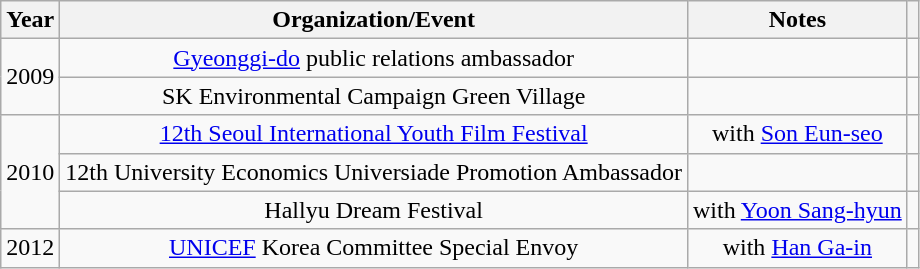<table class="wikitable plainrowheaders" style="text-align:center">
<tr>
<th scope="col">Year</th>
<th scope="col">Organization/Event</th>
<th scope="col">Notes</th>
<th scope="col" class="unsortable"></th>
</tr>
<tr>
<td rowspan="2">2009</td>
<td><a href='#'>Gyeonggi-do</a> public relations ambassador</td>
<td></td>
<td></td>
</tr>
<tr>
<td>SK Environmental Campaign Green Village</td>
<td></td>
<td></td>
</tr>
<tr>
<td rowspan="3">2010</td>
<td><a href='#'>12th Seoul International Youth Film Festival</a></td>
<td>with <a href='#'>Son Eun-seo</a></td>
<td></td>
</tr>
<tr>
<td>12th University Economics Universiade Promotion Ambassador</td>
<td></td>
<td></td>
</tr>
<tr>
<td>Hallyu Dream Festival</td>
<td>with <a href='#'>Yoon Sang-hyun</a></td>
<td></td>
</tr>
<tr>
<td>2012</td>
<td><a href='#'>UNICEF</a> Korea Committee Special Envoy</td>
<td>with <a href='#'>Han Ga-in</a></td>
<td></td>
</tr>
</table>
